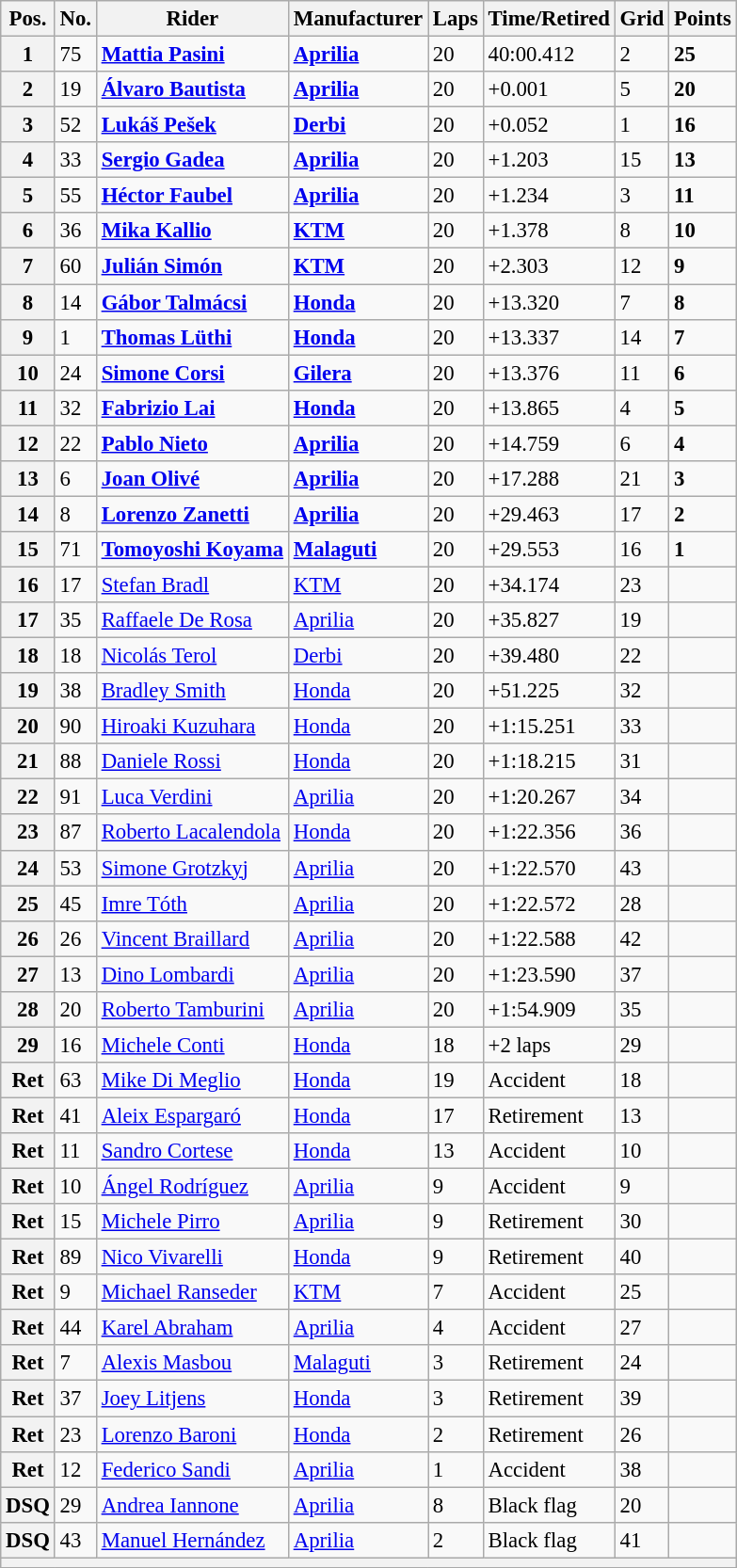<table class="wikitable" style="font-size: 95%;">
<tr>
<th>Pos.</th>
<th>No.</th>
<th>Rider</th>
<th>Manufacturer</th>
<th>Laps</th>
<th>Time/Retired</th>
<th>Grid</th>
<th>Points</th>
</tr>
<tr>
<th>1</th>
<td>75</td>
<td> <strong><a href='#'>Mattia Pasini</a></strong></td>
<td><strong><a href='#'>Aprilia</a></strong></td>
<td>20</td>
<td>40:00.412</td>
<td>2</td>
<td><strong>25</strong></td>
</tr>
<tr>
<th>2</th>
<td>19</td>
<td> <strong><a href='#'>Álvaro Bautista</a></strong></td>
<td><strong><a href='#'>Aprilia</a></strong></td>
<td>20</td>
<td>+0.001</td>
<td>5</td>
<td><strong>20</strong></td>
</tr>
<tr>
<th>3</th>
<td>52</td>
<td> <strong><a href='#'>Lukáš Pešek</a></strong></td>
<td><strong><a href='#'>Derbi</a></strong></td>
<td>20</td>
<td>+0.052</td>
<td>1</td>
<td><strong>16</strong></td>
</tr>
<tr>
<th>4</th>
<td>33</td>
<td> <strong><a href='#'>Sergio Gadea</a></strong></td>
<td><strong><a href='#'>Aprilia</a></strong></td>
<td>20</td>
<td>+1.203</td>
<td>15</td>
<td><strong>13</strong></td>
</tr>
<tr>
<th>5</th>
<td>55</td>
<td> <strong><a href='#'>Héctor Faubel</a></strong></td>
<td><strong><a href='#'>Aprilia</a></strong></td>
<td>20</td>
<td>+1.234</td>
<td>3</td>
<td><strong>11</strong></td>
</tr>
<tr>
<th>6</th>
<td>36</td>
<td> <strong><a href='#'>Mika Kallio</a></strong></td>
<td><strong><a href='#'>KTM</a></strong></td>
<td>20</td>
<td>+1.378</td>
<td>8</td>
<td><strong>10</strong></td>
</tr>
<tr>
<th>7</th>
<td>60</td>
<td> <strong><a href='#'>Julián Simón</a></strong></td>
<td><strong><a href='#'>KTM</a></strong></td>
<td>20</td>
<td>+2.303</td>
<td>12</td>
<td><strong>9</strong></td>
</tr>
<tr>
<th>8</th>
<td>14</td>
<td> <strong><a href='#'>Gábor Talmácsi</a></strong></td>
<td><strong><a href='#'>Honda</a></strong></td>
<td>20</td>
<td>+13.320</td>
<td>7</td>
<td><strong>8</strong></td>
</tr>
<tr>
<th>9</th>
<td>1</td>
<td> <strong><a href='#'>Thomas Lüthi</a></strong></td>
<td><strong><a href='#'>Honda</a></strong></td>
<td>20</td>
<td>+13.337</td>
<td>14</td>
<td><strong>7</strong></td>
</tr>
<tr>
<th>10</th>
<td>24</td>
<td> <strong><a href='#'>Simone Corsi</a></strong></td>
<td><strong><a href='#'>Gilera</a></strong></td>
<td>20</td>
<td>+13.376</td>
<td>11</td>
<td><strong>6</strong></td>
</tr>
<tr>
<th>11</th>
<td>32</td>
<td> <strong><a href='#'>Fabrizio Lai</a></strong></td>
<td><strong><a href='#'>Honda</a></strong></td>
<td>20</td>
<td>+13.865</td>
<td>4</td>
<td><strong>5</strong></td>
</tr>
<tr>
<th>12</th>
<td>22</td>
<td> <strong><a href='#'>Pablo Nieto</a></strong></td>
<td><strong><a href='#'>Aprilia</a></strong></td>
<td>20</td>
<td>+14.759</td>
<td>6</td>
<td><strong>4</strong></td>
</tr>
<tr>
<th>13</th>
<td>6</td>
<td> <strong><a href='#'>Joan Olivé</a></strong></td>
<td><strong><a href='#'>Aprilia</a></strong></td>
<td>20</td>
<td>+17.288</td>
<td>21</td>
<td><strong>3</strong></td>
</tr>
<tr>
<th>14</th>
<td>8</td>
<td> <strong><a href='#'>Lorenzo Zanetti</a></strong></td>
<td><strong><a href='#'>Aprilia</a></strong></td>
<td>20</td>
<td>+29.463</td>
<td>17</td>
<td><strong>2</strong></td>
</tr>
<tr>
<th>15</th>
<td>71</td>
<td> <strong><a href='#'>Tomoyoshi Koyama</a></strong></td>
<td><strong><a href='#'>Malaguti</a></strong></td>
<td>20</td>
<td>+29.553</td>
<td>16</td>
<td><strong>1</strong></td>
</tr>
<tr>
<th>16</th>
<td>17</td>
<td> <a href='#'>Stefan Bradl</a></td>
<td><a href='#'>KTM</a></td>
<td>20</td>
<td>+34.174</td>
<td>23</td>
<td></td>
</tr>
<tr>
<th>17</th>
<td>35</td>
<td> <a href='#'>Raffaele De Rosa</a></td>
<td><a href='#'>Aprilia</a></td>
<td>20</td>
<td>+35.827</td>
<td>19</td>
<td></td>
</tr>
<tr>
<th>18</th>
<td>18</td>
<td> <a href='#'>Nicolás Terol</a></td>
<td><a href='#'>Derbi</a></td>
<td>20</td>
<td>+39.480</td>
<td>22</td>
<td></td>
</tr>
<tr>
<th>19</th>
<td>38</td>
<td> <a href='#'>Bradley Smith</a></td>
<td><a href='#'>Honda</a></td>
<td>20</td>
<td>+51.225</td>
<td>32</td>
<td></td>
</tr>
<tr>
<th>20</th>
<td>90</td>
<td> <a href='#'>Hiroaki Kuzuhara</a></td>
<td><a href='#'>Honda</a></td>
<td>20</td>
<td>+1:15.251</td>
<td>33</td>
<td></td>
</tr>
<tr>
<th>21</th>
<td>88</td>
<td> <a href='#'>Daniele Rossi</a></td>
<td><a href='#'>Honda</a></td>
<td>20</td>
<td>+1:18.215</td>
<td>31</td>
<td></td>
</tr>
<tr>
<th>22</th>
<td>91</td>
<td> <a href='#'>Luca Verdini</a></td>
<td><a href='#'>Aprilia</a></td>
<td>20</td>
<td>+1:20.267</td>
<td>34</td>
<td></td>
</tr>
<tr>
<th>23</th>
<td>87</td>
<td> <a href='#'>Roberto Lacalendola</a></td>
<td><a href='#'>Honda</a></td>
<td>20</td>
<td>+1:22.356</td>
<td>36</td>
<td></td>
</tr>
<tr>
<th>24</th>
<td>53</td>
<td> <a href='#'>Simone Grotzkyj</a></td>
<td><a href='#'>Aprilia</a></td>
<td>20</td>
<td>+1:22.570</td>
<td>43</td>
<td></td>
</tr>
<tr>
<th>25</th>
<td>45</td>
<td> <a href='#'>Imre Tóth</a></td>
<td><a href='#'>Aprilia</a></td>
<td>20</td>
<td>+1:22.572</td>
<td>28</td>
<td></td>
</tr>
<tr>
<th>26</th>
<td>26</td>
<td> <a href='#'>Vincent Braillard</a></td>
<td><a href='#'>Aprilia</a></td>
<td>20</td>
<td>+1:22.588</td>
<td>42</td>
<td></td>
</tr>
<tr>
<th>27</th>
<td>13</td>
<td> <a href='#'>Dino Lombardi</a></td>
<td><a href='#'>Aprilia</a></td>
<td>20</td>
<td>+1:23.590</td>
<td>37</td>
<td></td>
</tr>
<tr>
<th>28</th>
<td>20</td>
<td> <a href='#'>Roberto Tamburini</a></td>
<td><a href='#'>Aprilia</a></td>
<td>20</td>
<td>+1:54.909</td>
<td>35</td>
<td></td>
</tr>
<tr>
<th>29</th>
<td>16</td>
<td> <a href='#'>Michele Conti</a></td>
<td><a href='#'>Honda</a></td>
<td>18</td>
<td>+2 laps</td>
<td>29</td>
<td></td>
</tr>
<tr>
<th>Ret</th>
<td>63</td>
<td> <a href='#'>Mike Di Meglio</a></td>
<td><a href='#'>Honda</a></td>
<td>19</td>
<td>Accident</td>
<td>18</td>
<td></td>
</tr>
<tr>
<th>Ret</th>
<td>41</td>
<td> <a href='#'>Aleix Espargaró</a></td>
<td><a href='#'>Honda</a></td>
<td>17</td>
<td>Retirement</td>
<td>13</td>
<td></td>
</tr>
<tr>
<th>Ret</th>
<td>11</td>
<td> <a href='#'>Sandro Cortese</a></td>
<td><a href='#'>Honda</a></td>
<td>13</td>
<td>Accident</td>
<td>10</td>
<td></td>
</tr>
<tr>
<th>Ret</th>
<td>10</td>
<td> <a href='#'>Ángel Rodríguez</a></td>
<td><a href='#'>Aprilia</a></td>
<td>9</td>
<td>Accident</td>
<td>9</td>
<td></td>
</tr>
<tr>
<th>Ret</th>
<td>15</td>
<td> <a href='#'>Michele Pirro</a></td>
<td><a href='#'>Aprilia</a></td>
<td>9</td>
<td>Retirement</td>
<td>30</td>
<td></td>
</tr>
<tr>
<th>Ret</th>
<td>89</td>
<td> <a href='#'>Nico Vivarelli</a></td>
<td><a href='#'>Honda</a></td>
<td>9</td>
<td>Retirement</td>
<td>40</td>
<td></td>
</tr>
<tr>
<th>Ret</th>
<td>9</td>
<td> <a href='#'>Michael Ranseder</a></td>
<td><a href='#'>KTM</a></td>
<td>7</td>
<td>Accident</td>
<td>25</td>
<td></td>
</tr>
<tr>
<th>Ret</th>
<td>44</td>
<td> <a href='#'>Karel Abraham</a></td>
<td><a href='#'>Aprilia</a></td>
<td>4</td>
<td>Accident</td>
<td>27</td>
<td></td>
</tr>
<tr>
<th>Ret</th>
<td>7</td>
<td> <a href='#'>Alexis Masbou</a></td>
<td><a href='#'>Malaguti</a></td>
<td>3</td>
<td>Retirement</td>
<td>24</td>
<td></td>
</tr>
<tr>
<th>Ret</th>
<td>37</td>
<td> <a href='#'>Joey Litjens</a></td>
<td><a href='#'>Honda</a></td>
<td>3</td>
<td>Retirement</td>
<td>39</td>
<td></td>
</tr>
<tr>
<th>Ret</th>
<td>23</td>
<td> <a href='#'>Lorenzo Baroni</a></td>
<td><a href='#'>Honda</a></td>
<td>2</td>
<td>Retirement</td>
<td>26</td>
<td></td>
</tr>
<tr>
<th>Ret</th>
<td>12</td>
<td> <a href='#'>Federico Sandi</a></td>
<td><a href='#'>Aprilia</a></td>
<td>1</td>
<td>Accident</td>
<td>38</td>
<td></td>
</tr>
<tr>
<th>DSQ</th>
<td>29</td>
<td> <a href='#'>Andrea Iannone</a></td>
<td><a href='#'>Aprilia</a></td>
<td>8</td>
<td>Black flag</td>
<td>20</td>
<td></td>
</tr>
<tr>
<th>DSQ</th>
<td>43</td>
<td> <a href='#'>Manuel Hernández</a></td>
<td><a href='#'>Aprilia</a></td>
<td>2</td>
<td>Black flag</td>
<td>41</td>
<td></td>
</tr>
<tr>
<th colspan=8></th>
</tr>
<tr>
</tr>
</table>
